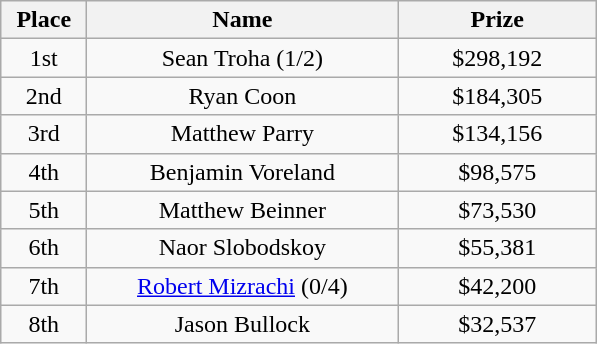<table class="wikitable">
<tr>
<th width="50">Place</th>
<th width="200">Name</th>
<th width="125">Prize</th>
</tr>
<tr>
<td align = "center">1st</td>
<td align = "center"> Sean Troha (1/2)</td>
<td align = "center">$298,192</td>
</tr>
<tr>
<td align = "center">2nd</td>
<td align = "center"> Ryan Coon</td>
<td align = "center">$184,305</td>
</tr>
<tr>
<td align = "center">3rd</td>
<td align = "center"> Matthew Parry</td>
<td align = "center">$134,156</td>
</tr>
<tr>
<td align = "center">4th</td>
<td align = "center"> Benjamin Voreland</td>
<td align = "center">$98,575</td>
</tr>
<tr>
<td align = "center">5th</td>
<td align = "center"> Matthew Beinner</td>
<td align = "center">$73,530</td>
</tr>
<tr>
<td align = "center">6th</td>
<td align = "center"> Naor Slobodskoy</td>
<td align = "center">$55,381</td>
</tr>
<tr>
<td align = "center">7th</td>
<td align = "center"> <a href='#'>Robert Mizrachi</a> (0/4)</td>
<td align = "center">$42,200</td>
</tr>
<tr>
<td align = "center">8th</td>
<td align = "center"> Jason Bullock</td>
<td align = "center">$32,537</td>
</tr>
</table>
